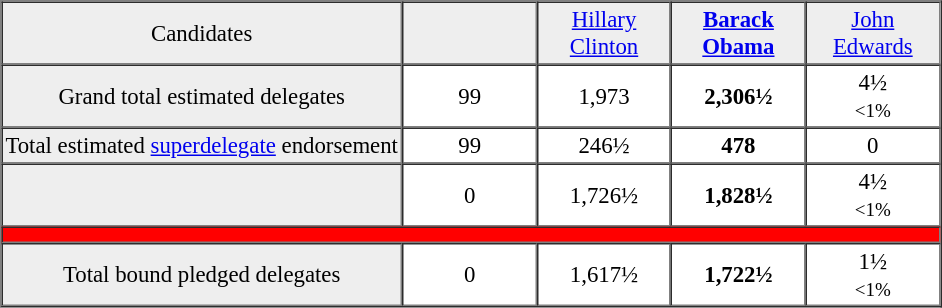<table border="1" cellspacing="0" cellpadding="2" style="margin-left:0.5em; text-align:center; font-size:95%">
<tr bgcolor="#EEEEEE">
<td colspan=2>Candidates</td>
<td style="width:5.5em"></td>
<td style="width:5.5em"><a href='#'>Hillary<br>Clinton</a></td>
<td style="width:5.5em"><strong><a href='#'>Barack<br>Obama</a></strong></td>
<td style="width:5.5em"><a href='#'>John<br>Edwards</a></td>
</tr>
<tr>
<td bgcolor="#EEEEEE" colspan=2>Grand total estimated delegates<br></td>
<td> 99</td>
<td>1,973<br></td>
<td><strong>2,306½</strong><br></td>
<td>4½<br><small><1%</small></td>
</tr>
<tr>
<td bgcolor="#EEEEEE" colspan=2>Total estimated <a href='#'>superdelegate</a> endorsement<br></td>
<td>99</td>
<td>246½<br></td>
<td><strong>478</strong><br></td>
<td>0</td>
</tr>
<tr>
<td bgcolor="#EEEEEE" colspan=2><br></td>
<td> 0</td>
<td>1,726½<br></td>
<td><strong>1,828½</strong><br></td>
<td>4½<br><small><1%</small></td>
</tr>
<tr>
<td bgcolor="red" colspan="11" style="height:0.3em"></td>
</tr>
<tr>
<td bgcolor="#EEEEEE" colspan=2>Total bound pledged delegates<br></td>
<td> 0</td>
<td>1,617½<br></td>
<td><strong>1,722½</strong><br></td>
<td>1½<br><small><1%</small></td>
</tr>
<tr>
</tr>
</table>
